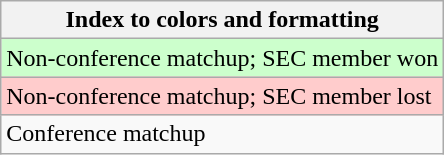<table class="wikitable">
<tr>
<th>Index to colors and formatting</th>
</tr>
<tr style="background:#cfc;">
<td>Non-conference matchup; SEC member won</td>
</tr>
<tr style="background:#fcc;">
<td>Non-conference matchup; SEC member lost</td>
</tr>
<tr>
<td>Conference matchup</td>
</tr>
</table>
